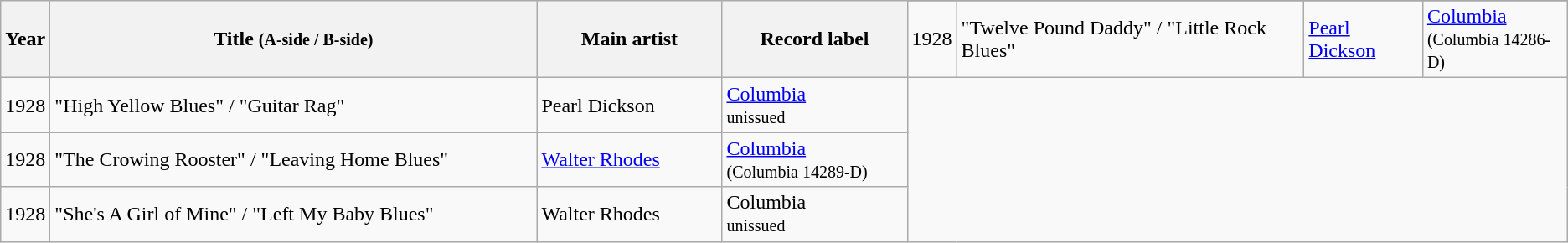<table class="wikitable sortable">
<tr>
<th width="30" rowspan="2">Year</th>
<th width="380" rowspan="2">Title <small>(A-side / B-side)</small></th>
<th width="140" rowspan="2">Main artist</th>
<th width="140" rowspan="2">Record label</th>
</tr>
<tr>
<td>1928</td>
<td>"Twelve Pound Daddy" / "Little Rock Blues"</td>
<td><a href='#'>Pearl Dickson</a></td>
<td><a href='#'>Columbia</a><br><small>(Columbia 14286-D)</small></td>
</tr>
<tr>
<td>1928</td>
<td>"High Yellow Blues" / "Guitar Rag"</td>
<td>Pearl Dickson</td>
<td><a href='#'>Columbia</a><br><small>unissued</small></td>
</tr>
<tr>
<td>1928</td>
<td>"The Crowing Rooster" / "Leaving Home Blues"</td>
<td><a href='#'>Walter Rhodes</a></td>
<td><a href='#'>Columbia</a><br><small>(Columbia 14289-D)</small></td>
</tr>
<tr>
<td>1928</td>
<td>"She's A Girl of Mine" / "Left My Baby Blues"</td>
<td>Walter Rhodes</td>
<td>Columbia<br><small>unissued</small></td>
</tr>
</table>
